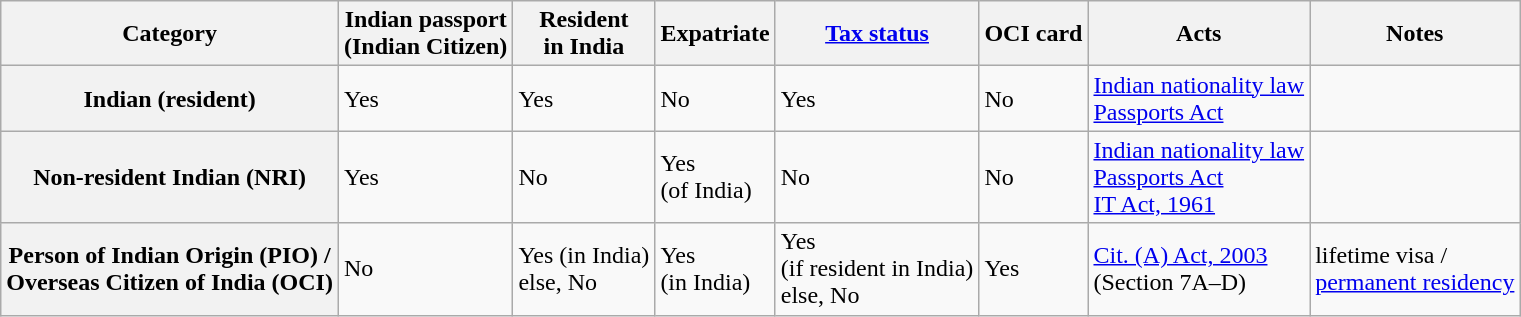<table class="wikitable">
<tr>
<th>Category</th>
<th>Indian passport<br>(Indian Citizen)</th>
<th>Resident <br>in India</th>
<th>Expatriate</th>
<th><a href='#'>Tax status</a></th>
<th>OCI card</th>
<th>Acts</th>
<th>Notes</th>
</tr>
<tr>
<th>Indian (resident)</th>
<td>Yes</td>
<td>Yes</td>
<td>No</td>
<td>Yes</td>
<td>No</td>
<td><a href='#'>Indian nationality law</a><br><a href='#'>Passports Act</a></td>
<td></td>
</tr>
<tr>
<th>Non-resident Indian (NRI)</th>
<td>Yes</td>
<td>No</td>
<td>Yes <br>(of India)</td>
<td>No</td>
<td>No</td>
<td><a href='#'>Indian nationality law</a><br><a href='#'>Passports Act</a><br><a href='#'>IT Act, 1961</a></td>
<td></td>
</tr>
<tr>
<th>Person of Indian Origin (PIO) /<br>Overseas Citizen of India (OCI)</th>
<td>No</td>
<td>Yes (in India)<br>else, No</td>
<td>Yes <br>(in India)</td>
<td>Yes <br>(if resident in India)<br>else, No</td>
<td>Yes</td>
<td><a href='#'>Cit. (A) Act, 2003</a><br>(Section 7A–D)</td>
<td>lifetime visa /<br><a href='#'>permanent residency</a></td>
</tr>
</table>
